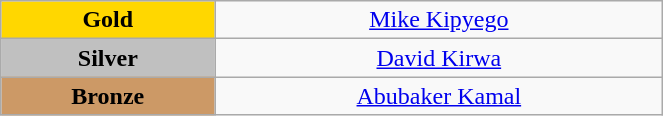<table class="wikitable" style="text-align:center; " width="35%">
<tr>
<td bgcolor="gold"><strong>Gold</strong></td>
<td><a href='#'>Mike Kipyego</a><br>  <small><em></em></small></td>
</tr>
<tr>
<td bgcolor="silver"><strong>Silver</strong></td>
<td><a href='#'>David Kirwa</a><br>  <small><em></em></small></td>
</tr>
<tr>
<td bgcolor="CC9966"><strong>Bronze</strong></td>
<td><a href='#'>Abubaker Kamal</a><br>  <small><em></em></small></td>
</tr>
</table>
